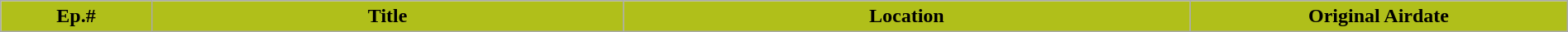<table class="wikitable plainrowheaders"  style="width:100%; background:#fff;">
<tr>
<th style="background:#B0BF1A; width:8%;"><span>Ep.#</span></th>
<th style="background:#B0BF1A; width:25%;"><span>Title</span></th>
<th style="background:#B0BF1A; width:30%;"><span>Location</span></th>
<th style="background:#B0BF1A; width:20%;"><span>Original Airdate</span><br>







</th>
</tr>
</table>
